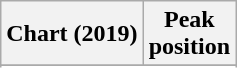<table class="wikitable sortable plainrowheaders">
<tr>
<th>Chart (2019)</th>
<th>Peak<br>position</th>
</tr>
<tr>
</tr>
<tr>
</tr>
<tr>
</tr>
<tr>
</tr>
</table>
